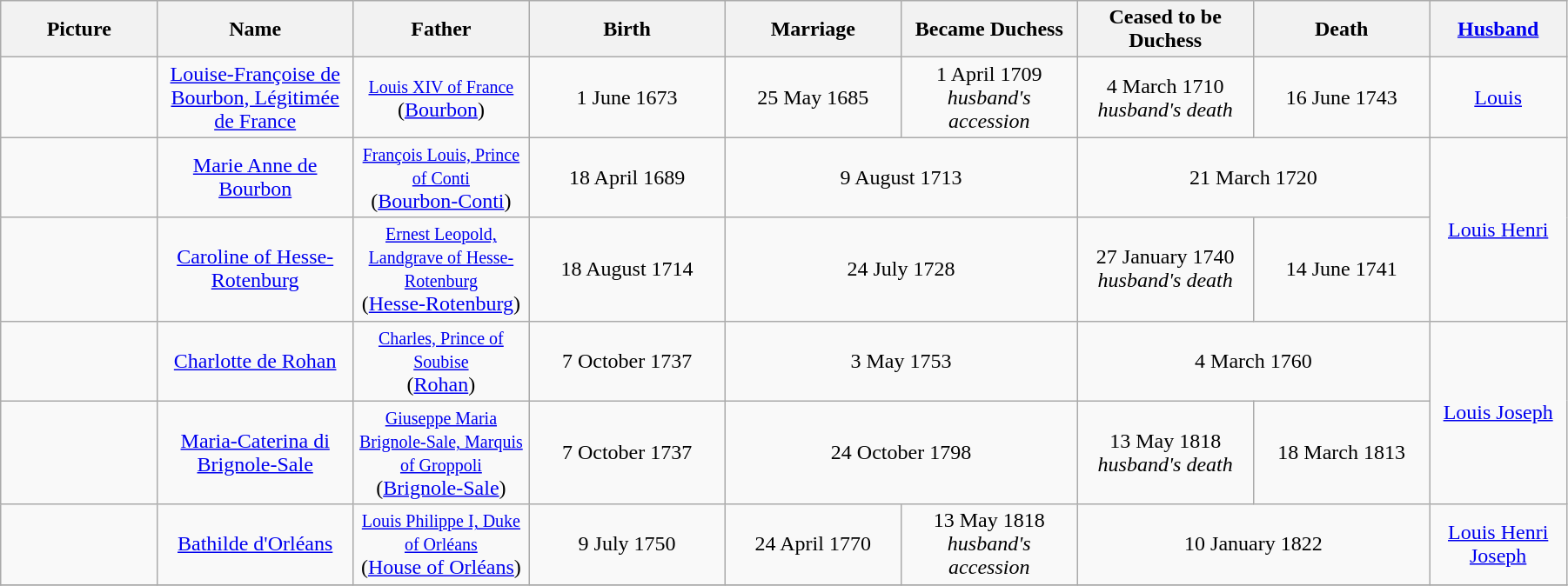<table width=95% class="wikitable">
<tr>
<th width = "8%">Picture</th>
<th width = "10%">Name</th>
<th width = "9%">Father</th>
<th width = "10%">Birth</th>
<th width = "9%">Marriage</th>
<th width = "9%">Became Duchess</th>
<th width = "9%">Ceased to be Duchess</th>
<th width = "9%">Death</th>
<th width = "7%"><a href='#'>Husband</a></th>
</tr>
<tr>
<td align="center"></td>
<td align="center"><a href='#'>Louise-Françoise de Bourbon, Légitimée de France</a></td>
<td align="center"><small><a href='#'>Louis XIV of France</a></small><br>(<a href='#'>Bourbon</a>)</td>
<td align="center">1 June 1673</td>
<td align="center">25 May 1685</td>
<td align="center">1 April 1709<br><em>husband's accession</em></td>
<td align="center">4 March 1710<br><em>husband's death</em></td>
<td align="center">16 June 1743</td>
<td align="center"><a href='#'>Louis</a></td>
</tr>
<tr>
<td align="center"></td>
<td align="center"><a href='#'>Marie Anne de Bourbon</a></td>
<td align="center"><small><a href='#'>François Louis, Prince of Conti</a></small><br>(<a href='#'>Bourbon-Conti</a>)</td>
<td align="center">18 April 1689</td>
<td align="center" colspan="2">9 August 1713</td>
<td align="center" colspan="2">21 March 1720</td>
<td align="center" rowspan="2"><a href='#'>Louis Henri</a></td>
</tr>
<tr>
<td align="center"></td>
<td align="center"><a href='#'>Caroline of Hesse-Rotenburg</a></td>
<td align="center"><small><a href='#'>Ernest Leopold, Landgrave of Hesse-Rotenburg</a></small><br>(<a href='#'>Hesse-Rotenburg</a>)</td>
<td align="center">18 August 1714</td>
<td align="center" colspan="2">24 July 1728</td>
<td align="center">27 January 1740<br><em>husband's death</em></td>
<td align="center">14 June 1741</td>
</tr>
<tr>
<td align="center"></td>
<td align="center"><a href='#'>Charlotte de Rohan</a></td>
<td align="center"><small><a href='#'>Charles, Prince of Soubise</a></small><br>(<a href='#'>Rohan</a>)</td>
<td align="center">7 October 1737</td>
<td align="center" colspan="2">3 May 1753</td>
<td align="center" colspan="2">4 March 1760</td>
<td align="center" rowspan="2"><a href='#'>Louis Joseph</a></td>
</tr>
<tr>
<td align="center"></td>
<td align="center"><a href='#'>Maria-Caterina di Brignole-Sale</a></td>
<td align="center"><small><a href='#'>Giuseppe Maria Brignole-Sale, Marquis of Groppoli</a></small><br>(<a href='#'>Brignole-Sale</a>)</td>
<td align="center">7 October 1737</td>
<td align="center" colspan="2">24 October 1798</td>
<td align="center">13 May 1818<br><em>husband's death</em></td>
<td align="center">18 March 1813</td>
</tr>
<tr>
<td align="center"></td>
<td align="center"><a href='#'>Bathilde d'Orléans</a></td>
<td align="center"><small><a href='#'>Louis Philippe I, Duke of Orléans</a></small><br>(<a href='#'>House of Orléans</a>)</td>
<td align="center">9 July 1750</td>
<td align="center">24 April 1770</td>
<td align="center">13 May 1818<br><em>husband's accession</em></td>
<td align="center" colspan="2">10 January 1822</td>
<td align="center"><a href='#'>Louis Henri Joseph</a></td>
</tr>
<tr>
</tr>
</table>
